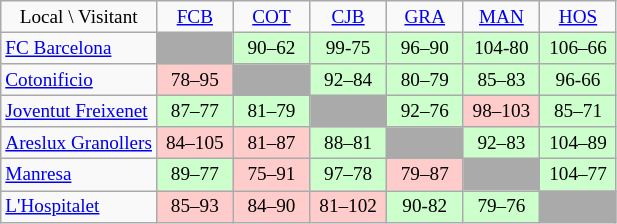<table class="wikitable" style="text-align:center; font-size:80%">
<tr>
<td>Local \ Visitant</td>
<td width=45><a href='#'>FCB</a></td>
<td width=45><a href='#'>COT</a></td>
<td width=45><a href='#'>CJB</a></td>
<td width=45><a href='#'>GRA</a></td>
<td width=45><a href='#'>MAN</a></td>
<td width=45><a href='#'>HOS</a></td>
</tr>
<tr>
<td align=left><a href='#'>FC Barcelona</a></td>
<td style="background:#aaa;"></td>
<td style="background:#CFC">90–62</td>
<td style="background:#CFC">99-75</td>
<td style="background:#CFC">96–90</td>
<td style="background:#CFC">104-80</td>
<td style="background:#CFC">106–66</td>
</tr>
<tr>
<td align=left><a href='#'>Cotonificio</a></td>
<td style="background:#FCC">78–95</td>
<td style="background:#aaa;"></td>
<td style="background:#CFC">92–84</td>
<td style="background:#CFC">80–79</td>
<td style="background:#CFC">85–83</td>
<td style="background:#CFC">96-66</td>
</tr>
<tr>
<td align=left><a href='#'>Joventut Freixenet</a></td>
<td style="background:#CFC">87–77</td>
<td style="background:#CFC">81–79</td>
<td style="background:#aaa;"></td>
<td style="background:#CFC">92–76</td>
<td style="background:#FCC">98–103</td>
<td style="background:#CFC">85–71</td>
</tr>
<tr>
<td align=left><a href='#'>Areslux Granollers</a></td>
<td style="background:#FCC">84–105</td>
<td style="background:#FCC">81–87</td>
<td style="background:#CFC">88–81</td>
<td style="background:#aaa;"></td>
<td style="background:#CFC">92–83</td>
<td style="background:#CFC">104–89</td>
</tr>
<tr>
<td align=left><a href='#'>Manresa</a></td>
<td style="background:#CFC">89–77</td>
<td style="background:#FCC">75–91</td>
<td style="background:#CFC">97–78</td>
<td style="background:#FCC">79–87</td>
<td style="background:#aaa;"></td>
<td style="background:#CFC">104–77</td>
</tr>
<tr>
<td align=left><a href='#'>L'Hospitalet</a></td>
<td style="background:#FCC">85–93</td>
<td style="background:#FCC">84–90</td>
<td style="background:#FCC">81–102</td>
<td style="background:#CFC">90-82</td>
<td style="background:#CFC">79–76</td>
<td style="background:#aaa;"></td>
</tr>
</table>
